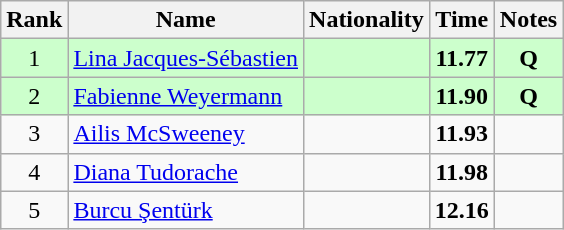<table class="wikitable sortable" style="text-align:center">
<tr>
<th>Rank</th>
<th>Name</th>
<th>Nationality</th>
<th>Time</th>
<th>Notes</th>
</tr>
<tr bgcolor=ccffcc>
<td>1</td>
<td align=left><a href='#'>Lina Jacques-Sébastien</a></td>
<td align=left></td>
<td><strong>11.77</strong></td>
<td><strong>Q</strong></td>
</tr>
<tr bgcolor=ccffcc>
<td>2</td>
<td align=left><a href='#'>Fabienne Weyermann</a></td>
<td align=left></td>
<td><strong>11.90</strong></td>
<td><strong>Q</strong></td>
</tr>
<tr>
<td>3</td>
<td align=left><a href='#'>Ailis McSweeney</a></td>
<td align=left></td>
<td><strong>11.93</strong></td>
<td></td>
</tr>
<tr>
<td>4</td>
<td align=left><a href='#'>Diana Tudorache</a></td>
<td align=left></td>
<td><strong>11.98</strong></td>
<td></td>
</tr>
<tr>
<td>5</td>
<td align=left><a href='#'>Burcu Şentürk</a></td>
<td align=left></td>
<td><strong>12.16</strong></td>
<td></td>
</tr>
</table>
